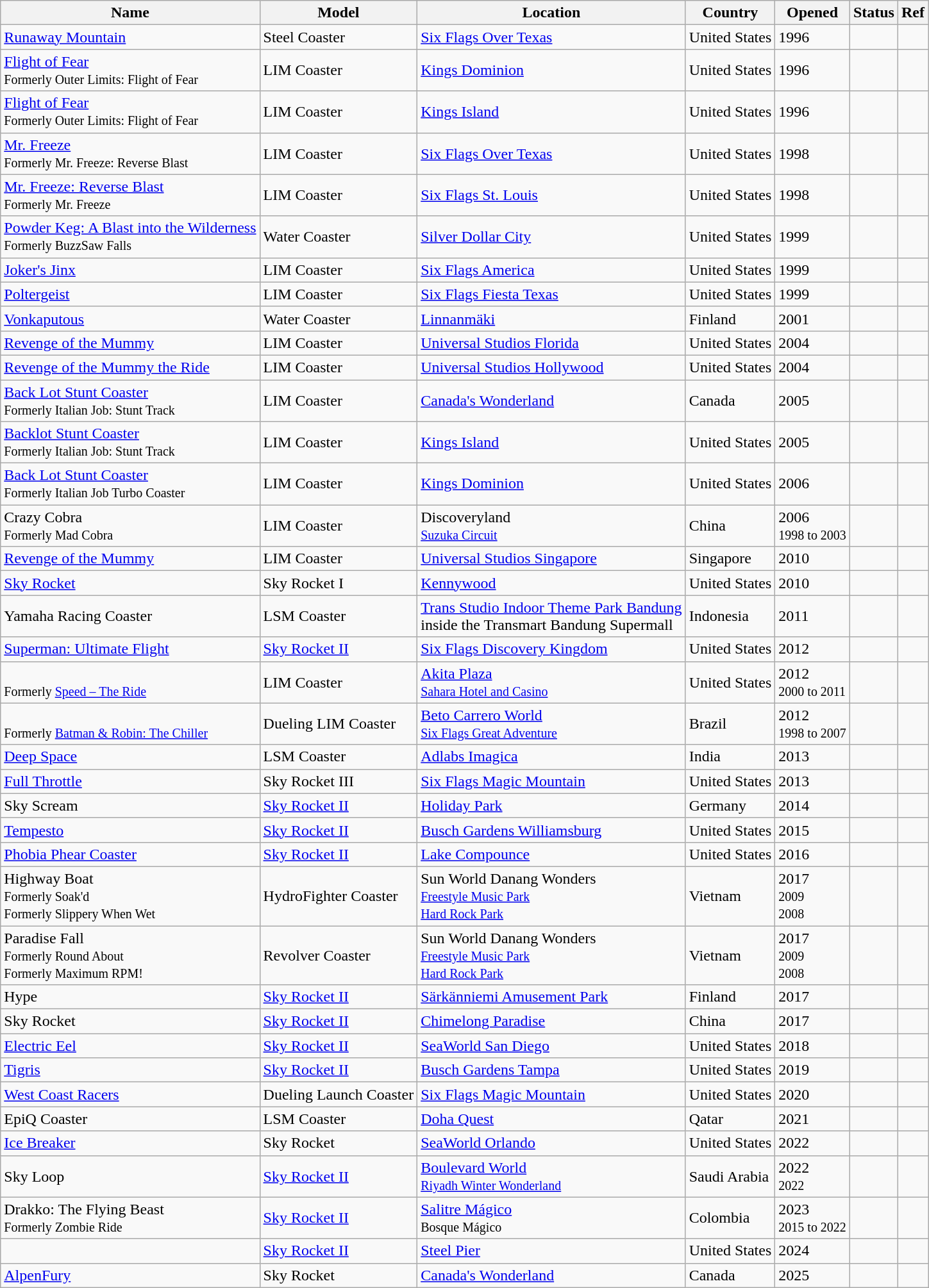<table class="wikitable sortable">
<tr>
<th>Name</th>
<th>Model</th>
<th>Location</th>
<th>Country</th>
<th>Opened</th>
<th>Status</th>
<th class="unsortable">Ref</th>
</tr>
<tr>
<td><a href='#'>Runaway Mountain</a></td>
<td>Steel Coaster</td>
<td><a href='#'>Six Flags Over Texas</a></td>
<td> United States</td>
<td>1996</td>
<td></td>
<td></td>
</tr>
<tr>
<td><a href='#'>Flight of Fear</a><br><small>Formerly Outer Limits: Flight of Fear</small></td>
<td>LIM Coaster</td>
<td><a href='#'>Kings Dominion</a></td>
<td> United States</td>
<td>1996</td>
<td></td>
<td></td>
</tr>
<tr>
<td><a href='#'>Flight of Fear</a><br><small>Formerly Outer Limits: Flight of Fear</small></td>
<td>LIM Coaster</td>
<td><a href='#'>Kings Island</a></td>
<td> United States</td>
<td>1996</td>
<td></td>
<td></td>
</tr>
<tr>
<td><a href='#'>Mr. Freeze</a><br><small>Formerly Mr. Freeze: Reverse Blast</small></td>
<td>LIM Coaster</td>
<td><a href='#'>Six Flags Over Texas</a></td>
<td> United States</td>
<td>1998</td>
<td></td>
<td></td>
</tr>
<tr>
<td><a href='#'>Mr. Freeze: Reverse Blast</a><br><small>Formerly Mr. Freeze</small></td>
<td>LIM Coaster</td>
<td><a href='#'>Six Flags St. Louis</a></td>
<td> United States</td>
<td>1998</td>
<td></td>
<td></td>
</tr>
<tr>
<td><a href='#'>Powder Keg: A Blast into the Wilderness</a><br><small>Formerly BuzzSaw Falls</small></td>
<td>Water Coaster</td>
<td><a href='#'>Silver Dollar City</a></td>
<td> United States</td>
<td>1999</td>
<td></td>
<td></td>
</tr>
<tr>
<td><a href='#'>Joker's Jinx</a></td>
<td>LIM Coaster</td>
<td><a href='#'>Six Flags America</a></td>
<td> United States</td>
<td>1999</td>
<td></td>
<td></td>
</tr>
<tr>
<td><a href='#'>Poltergeist</a></td>
<td>LIM Coaster</td>
<td><a href='#'>Six Flags Fiesta Texas</a></td>
<td> United States</td>
<td>1999</td>
<td></td>
<td></td>
</tr>
<tr>
<td><a href='#'>Vonkaputous</a></td>
<td>Water Coaster</td>
<td><a href='#'>Linnanmäki</a></td>
<td> Finland</td>
<td>2001</td>
<td></td>
<td></td>
</tr>
<tr>
<td><a href='#'>Revenge of the Mummy</a></td>
<td>LIM Coaster</td>
<td><a href='#'>Universal Studios Florida</a></td>
<td> United States</td>
<td>2004</td>
<td></td>
<td></td>
</tr>
<tr>
<td><a href='#'>Revenge of the Mummy the Ride</a></td>
<td>LIM Coaster</td>
<td><a href='#'>Universal Studios Hollywood</a></td>
<td> United States</td>
<td>2004</td>
<td></td>
<td></td>
</tr>
<tr>
<td><a href='#'>Back Lot Stunt Coaster</a><br><small>Formerly Italian Job: Stunt Track</small></td>
<td>LIM Coaster</td>
<td><a href='#'>Canada's Wonderland</a></td>
<td> Canada</td>
<td>2005</td>
<td></td>
<td></td>
</tr>
<tr>
<td><a href='#'>Backlot Stunt Coaster</a><br><small>Formerly Italian Job: Stunt Track</small></td>
<td>LIM Coaster</td>
<td><a href='#'>Kings Island</a></td>
<td> United States</td>
<td>2005</td>
<td></td>
<td></td>
</tr>
<tr>
<td><a href='#'>Back Lot Stunt Coaster</a><br><small>Formerly Italian Job Turbo Coaster</small></td>
<td>LIM Coaster</td>
<td><a href='#'>Kings Dominion</a></td>
<td> United States</td>
<td>2006</td>
<td></td>
<td></td>
</tr>
<tr>
<td>Crazy Cobra<br><small>Formerly Mad Cobra</small></td>
<td>LIM Coaster</td>
<td Discoveryland (China)>Discoveryland<br><small><a href='#'>Suzuka Circuit</a></small></td>
<td> China</td>
<td>2006<br><small>1998 to 2003</small></td>
<td></td>
<td><br></td>
</tr>
<tr>
<td><a href='#'>Revenge of the Mummy</a></td>
<td>LIM Coaster</td>
<td><a href='#'>Universal Studios Singapore</a></td>
<td> Singapore</td>
<td>2010</td>
<td></td>
<td></td>
</tr>
<tr>
<td><a href='#'>Sky Rocket</a></td>
<td>Sky Rocket I</td>
<td><a href='#'>Kennywood</a></td>
<td> United States</td>
<td>2010</td>
<td></td>
<td></td>
</tr>
<tr>
<td>Yamaha Racing Coaster</td>
<td>LSM Coaster</td>
<td><a href='#'>Trans Studio Indoor Theme Park Bandung</a><br>inside the Transmart Bandung Supermall</td>
<td> Indonesia</td>
<td>2011</td>
<td></td>
<td></td>
</tr>
<tr>
<td><a href='#'>Superman: Ultimate Flight</a></td>
<td><a href='#'>Sky Rocket II</a></td>
<td><a href='#'>Six Flags Discovery Kingdom</a></td>
<td> United States</td>
<td>2012</td>
<td></td>
<td></td>
</tr>
<tr>
<td><br><small>Formerly <a href='#'>Speed – The Ride</a></small></td>
<td>LIM Coaster</td>
<td><a href='#'>Akita Plaza</a><br><small><a href='#'>Sahara Hotel and Casino</a></small></td>
<td> United States</td>
<td>2012<br><small>2000 to 2011</small></td>
<td></td>
<td><br></td>
</tr>
<tr>
<td><br><small>Formerly <a href='#'>Batman & Robin: The Chiller</a></small></td>
<td>Dueling LIM Coaster</td>
<td><a href='#'>Beto Carrero World</a><br><small><a href='#'>Six Flags Great Adventure</a></small></td>
<td> Brazil</td>
<td>2012<br><small>1998 to 2007</small></td>
<td></td>
<td><br></td>
</tr>
<tr>
<td><a href='#'>Deep Space</a></td>
<td>LSM Coaster</td>
<td><a href='#'>Adlabs Imagica</a></td>
<td> India</td>
<td>2013</td>
<td></td>
<td></td>
</tr>
<tr>
<td><a href='#'>Full Throttle</a></td>
<td>Sky Rocket III</td>
<td><a href='#'>Six Flags Magic Mountain</a></td>
<td> United States</td>
<td>2013</td>
<td></td>
<td></td>
</tr>
<tr>
<td>Sky Scream</td>
<td><a href='#'>Sky Rocket II</a></td>
<td><a href='#'>Holiday Park</a></td>
<td> Germany</td>
<td>2014</td>
<td></td>
<td></td>
</tr>
<tr>
<td><a href='#'>Tempesto</a></td>
<td><a href='#'>Sky Rocket II</a></td>
<td><a href='#'>Busch Gardens Williamsburg</a></td>
<td> United States</td>
<td>2015</td>
<td></td>
<td></td>
</tr>
<tr>
<td><a href='#'>Phobia Phear Coaster</a></td>
<td><a href='#'>Sky Rocket II</a></td>
<td><a href='#'>Lake Compounce</a></td>
<td> United States</td>
<td>2016</td>
<td></td>
<td></td>
</tr>
<tr>
<td Highway Boat (Sun World Danang Wonders)>Highway Boat <br><small>Formerly Soak'd<br>Formerly Slippery When Wet</small></td>
<td>HydroFighter Coaster</td>
<td>Sun World Danang Wonders <br><small><a href='#'>Freestyle Music Park</a><br><a href='#'>Hard Rock Park</a></small></td>
<td> Vietnam</td>
<td>2017<br><small>2009<br>2008</small></td>
<td></td>
<td><br></td>
</tr>
<tr>
<td Paradise Fall (Sun World Danang Wonders)>Paradise Fall <br><small>Formerly Round About<br>Formerly Maximum RPM!</small></td>
<td>Revolver Coaster</td>
<td>Sun World Danang Wonders<br><small><a href='#'>Freestyle Music Park</a><br><a href='#'>Hard Rock Park</a></small></td>
<td> Vietnam</td>
<td>2017<br><small>2009<br>2008</small></td>
<td></td>
<td><br></td>
</tr>
<tr>
<td Hype (roller coaster)>Hype</td>
<td><a href='#'>Sky Rocket II</a></td>
<td><a href='#'>Särkänniemi Amusement Park</a></td>
<td> Finland</td>
<td>2017</td>
<td></td>
<td></td>
</tr>
<tr>
<td Sky Rocket (Chimelong Paradise)>Sky Rocket</td>
<td><a href='#'>Sky Rocket II</a></td>
<td><a href='#'>Chimelong Paradise</a></td>
<td> China</td>
<td>2017</td>
<td></td>
<td></td>
</tr>
<tr>
<td><a href='#'>Electric Eel</a></td>
<td><a href='#'>Sky Rocket II</a></td>
<td><a href='#'>SeaWorld San Diego</a></td>
<td> United States</td>
<td>2018</td>
<td></td>
<td></td>
</tr>
<tr>
<td><a href='#'>Tigris</a></td>
<td><a href='#'>Sky Rocket II</a></td>
<td><a href='#'>Busch Gardens Tampa</a></td>
<td> United States</td>
<td>2019</td>
<td></td>
<td><br></td>
</tr>
<tr>
<td><a href='#'>West Coast Racers</a></td>
<td>Dueling  Launch Coaster</td>
<td><a href='#'>Six Flags Magic Mountain</a></td>
<td> United States</td>
<td>2020</td>
<td></td>
<td></td>
</tr>
<tr>
<td>EpiQ Coaster</td>
<td>LSM Coaster</td>
<td><a href='#'>Doha Quest</a></td>
<td> Qatar</td>
<td>2021</td>
<td></td>
<td></td>
</tr>
<tr>
<td><a href='#'>Ice Breaker</a></td>
<td>Sky Rocket</td>
<td><a href='#'>SeaWorld Orlando</a></td>
<td> United States</td>
<td>2022</td>
<td></td>
<td></td>
</tr>
<tr>
<td>Sky Loop</td>
<td><a href='#'>Sky Rocket II</a></td>
<td><a href='#'>Boulevard World</a><br><small><a href='#'>Riyadh Winter Wonderland</a></small></td>
<td> Saudi Arabia</td>
<td>2022<br><small>2022</small></td>
<td></td>
<td><br></td>
</tr>
<tr>
<td>Drakko: The Flying Beast<br><small>Formerly Zombie Ride</small></td>
<td><a href='#'>Sky Rocket II</a></td>
<td><a href='#'>Salitre Mágico</a><br><small>Bosque Mágico</small></td>
<td> Colombia</td>
<td>2023<br><small>2015 to 2022</small></td>
<td></td>
<td><br></td>
</tr>
<tr>
<td></td>
<td><a href='#'>Sky Rocket II</a></td>
<td><a href='#'>Steel Pier</a></td>
<td> United States</td>
<td>2024</td>
<td></td>
<td></td>
</tr>
<tr>
<td><a href='#'>AlpenFury</a></td>
<td>Sky Rocket</td>
<td><a href='#'>Canada's Wonderland</a></td>
<td> Canada</td>
<td>2025</td>
<td></td>
<td></td>
</tr>
</table>
